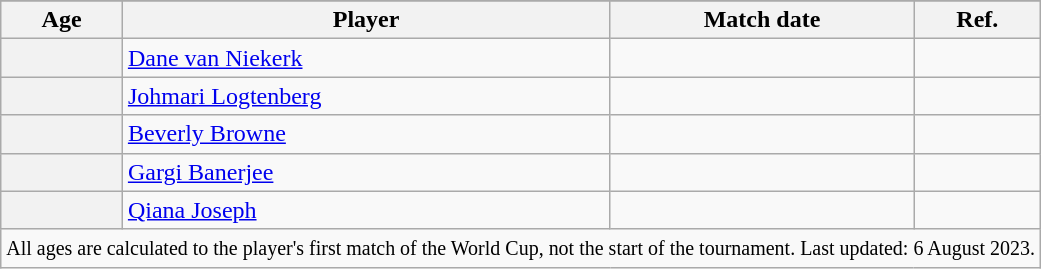<table class="wikitable">
<tr>
</tr>
<tr>
<th>Age</th>
<th>Player</th>
<th>Match date</th>
<th>Ref.</th>
</tr>
<tr>
<th></th>
<td> <a href='#'>Dane van Niekerk</a></td>
<td><a href='#'></a></td>
<td></td>
</tr>
<tr>
<th></th>
<td> <a href='#'>Johmari Logtenberg</a></td>
<td><a href='#'></a></td>
<td></td>
</tr>
<tr>
<th></th>
<td> <a href='#'>Beverly Browne</a></td>
<td><a href='#'></a></td>
<td></td>
</tr>
<tr>
<th></th>
<td> <a href='#'>Gargi Banerjee</a></td>
<td><a href='#'></a></td>
<td></td>
</tr>
<tr>
<th></th>
<td> <a href='#'>Qiana Joseph</a></td>
<td><a href='#'></a></td>
<td></td>
</tr>
<tr>
<td colspan=4><small>All ages are calculated to the player's first match of the World Cup, not the start of the tournament. Last updated: 6 August 2023.</small></td>
</tr>
</table>
